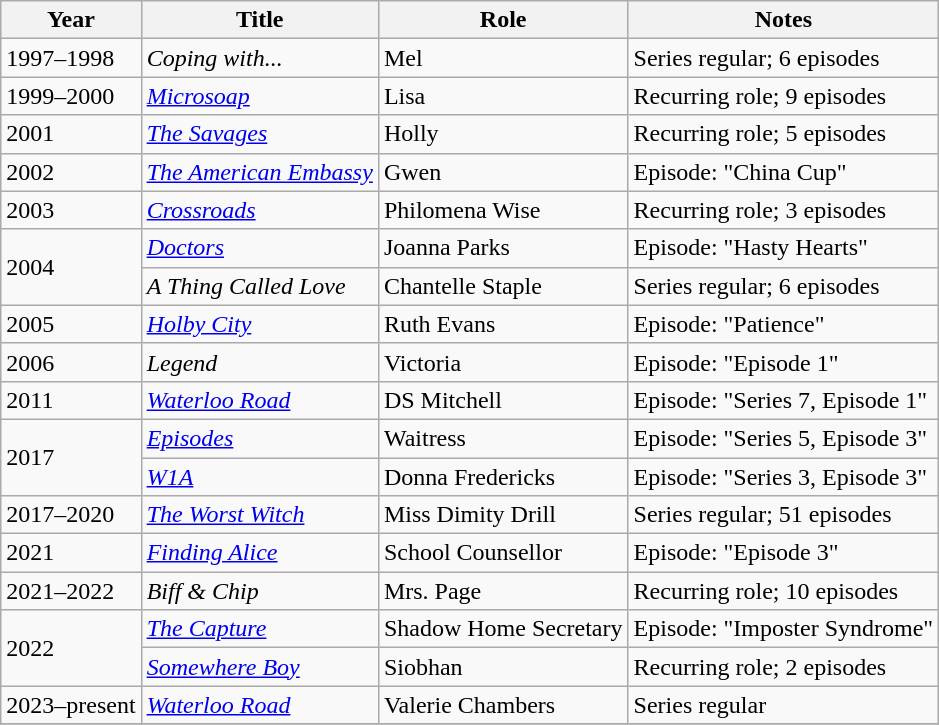<table class="wikitable sortable">
<tr>
<th>Year</th>
<th>Title</th>
<th>Role</th>
<th class="unsortable">Notes</th>
</tr>
<tr>
<td>1997–1998</td>
<td><em>Coping with...</em></td>
<td>Mel</td>
<td>Series regular; 6 episodes</td>
</tr>
<tr>
<td>1999–2000</td>
<td><em><a href='#'>Microsoap</a></em></td>
<td>Lisa</td>
<td>Recurring role; 9 episodes</td>
</tr>
<tr>
<td>2001</td>
<td><em><a href='#'>The Savages</a></em></td>
<td>Holly</td>
<td>Recurring role; 5 episodes</td>
</tr>
<tr>
<td>2002</td>
<td><em><a href='#'>The American Embassy</a></em></td>
<td>Gwen</td>
<td>Episode: "China Cup"</td>
</tr>
<tr>
<td>2003</td>
<td><em><a href='#'>Crossroads</a></em></td>
<td>Philomena Wise</td>
<td>Recurring role; 3 episodes</td>
</tr>
<tr>
<td rowspan="2">2004</td>
<td><em><a href='#'>Doctors</a></em></td>
<td>Joanna Parks</td>
<td>Episode: "Hasty Hearts"</td>
</tr>
<tr>
<td><em>A Thing Called Love</em></td>
<td>Chantelle Staple</td>
<td>Series regular; 6 episodes</td>
</tr>
<tr>
<td>2005</td>
<td><em><a href='#'>Holby City</a></em></td>
<td>Ruth Evans</td>
<td>Episode: "Patience"</td>
</tr>
<tr>
<td>2006</td>
<td><em>Legend</em></td>
<td>Victoria</td>
<td>Episode: "Episode 1"</td>
</tr>
<tr>
<td>2011</td>
<td><em><a href='#'>Waterloo Road</a></em></td>
<td>DS Mitchell</td>
<td>Episode: "Series 7, Episode 1"</td>
</tr>
<tr>
<td rowspan="2">2017</td>
<td><em><a href='#'>Episodes</a></em></td>
<td>Waitress</td>
<td>Episode: "Series 5, Episode 3"</td>
</tr>
<tr>
<td><em><a href='#'>W1A</a></em></td>
<td>Donna Fredericks</td>
<td>Episode: "Series 3, Episode 3"</td>
</tr>
<tr>
<td>2017–2020</td>
<td><em><a href='#'>The Worst Witch</a></em></td>
<td>Miss Dimity Drill</td>
<td>Series regular; 51 episodes</td>
</tr>
<tr>
<td>2021</td>
<td><em><a href='#'>Finding Alice</a></em></td>
<td>School Counsellor</td>
<td>Episode: "Episode 3"</td>
</tr>
<tr>
<td>2021–2022</td>
<td><em>Biff & Chip</em></td>
<td>Mrs. Page</td>
<td>Recurring role; 10 episodes</td>
</tr>
<tr>
<td rowspan="2">2022</td>
<td><em><a href='#'>The Capture</a></em></td>
<td>Shadow Home Secretary</td>
<td>Episode: "Imposter Syndrome"</td>
</tr>
<tr>
<td><em><a href='#'>Somewhere Boy</a></em></td>
<td>Siobhan</td>
<td>Recurring role; 2 episodes</td>
</tr>
<tr>
<td>2023–present</td>
<td><em><a href='#'>Waterloo Road</a></em></td>
<td>Valerie Chambers</td>
<td>Series regular</td>
</tr>
<tr>
</tr>
</table>
